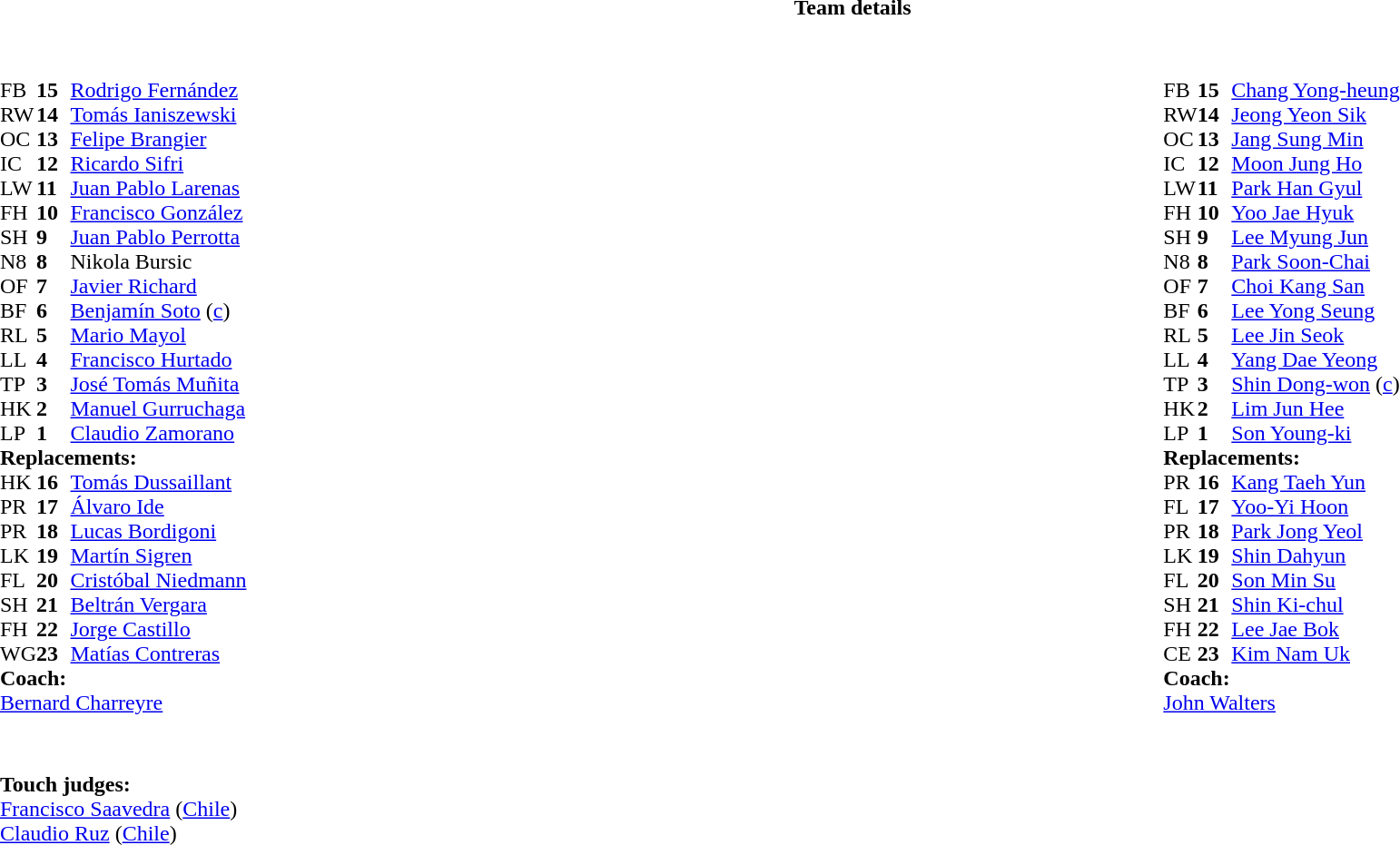<table border="0" width="100%" class="collapsible collapsed">
<tr>
<th>Team details</th>
</tr>
<tr>
<td><br><table style="width:100%;">
<tr>
<td style="vertical-align:top; width:50%"><br><table cellspacing="0" cellpadding="0">
<tr>
<th width="25"></th>
<th width="25"></th>
</tr>
<tr>
<td>FB</td>
<td><strong>15</strong></td>
<td><a href='#'>Rodrigo Fernández</a></td>
</tr>
<tr>
<td>RW</td>
<td><strong>14</strong></td>
<td><a href='#'>Tomás Ianiszewski</a></td>
</tr>
<tr>
<td>OC</td>
<td><strong>13</strong></td>
<td><a href='#'>Felipe Brangier</a></td>
<td></td>
<td></td>
</tr>
<tr>
<td>IC</td>
<td><strong>12</strong></td>
<td><a href='#'>Ricardo Sifri</a></td>
</tr>
<tr>
<td>LW</td>
<td><strong>11</strong></td>
<td><a href='#'>Juan Pablo Larenas</a></td>
</tr>
<tr>
<td>FH</td>
<td><strong>10</strong></td>
<td><a href='#'>Francisco González</a></td>
<td></td>
<td></td>
</tr>
<tr>
<td>SH</td>
<td><strong>9</strong></td>
<td><a href='#'>Juan Pablo Perrotta</a></td>
<td></td>
<td></td>
</tr>
<tr>
<td>N8</td>
<td><strong>8</strong></td>
<td>Nikola Bursic</td>
<td></td>
<td></td>
</tr>
<tr>
<td>OF</td>
<td><strong>7</strong></td>
<td><a href='#'>Javier Richard</a></td>
<td></td>
</tr>
<tr>
<td>BF</td>
<td><strong>6</strong></td>
<td><a href='#'>Benjamín Soto</a> (<a href='#'>c</a>)</td>
<td></td>
<td></td>
</tr>
<tr>
<td>RL</td>
<td><strong>5</strong></td>
<td><a href='#'>Mario Mayol</a></td>
</tr>
<tr>
<td>LL</td>
<td><strong>4</strong></td>
<td><a href='#'>Francisco Hurtado</a></td>
</tr>
<tr>
<td>TP</td>
<td><strong>3</strong></td>
<td><a href='#'>José Tomás Muñita</a></td>
<td></td>
<td></td>
</tr>
<tr>
<td>HK</td>
<td><strong>2</strong></td>
<td><a href='#'>Manuel Gurruchaga</a></td>
<td></td>
<td></td>
</tr>
<tr>
<td>LP</td>
<td><strong>1</strong></td>
<td><a href='#'>Claudio Zamorano</a></td>
<td></td>
<td></td>
</tr>
<tr>
<td colspan=3><strong>Replacements:</strong></td>
</tr>
<tr>
<td>HK</td>
<td><strong>16</strong></td>
<td><a href='#'>Tomás Dussaillant</a></td>
<td></td>
<td></td>
</tr>
<tr>
<td>PR</td>
<td><strong>17</strong></td>
<td><a href='#'>Álvaro Ide</a></td>
<td></td>
<td></td>
</tr>
<tr>
<td>PR</td>
<td><strong>18</strong></td>
<td><a href='#'>Lucas Bordigoni</a></td>
<td></td>
<td></td>
</tr>
<tr>
<td>LK</td>
<td><strong>19</strong></td>
<td><a href='#'>Martín Sigren</a></td>
<td></td>
<td></td>
</tr>
<tr>
<td>FL</td>
<td><strong>20</strong></td>
<td><a href='#'>Cristóbal Niedmann</a></td>
<td></td>
<td></td>
</tr>
<tr>
<td>SH</td>
<td><strong>21</strong></td>
<td><a href='#'>Beltrán Vergara</a></td>
<td></td>
<td></td>
</tr>
<tr>
<td>FH</td>
<td><strong>22</strong></td>
<td><a href='#'>Jorge Castillo</a></td>
<td></td>
<td></td>
</tr>
<tr>
<td>WG</td>
<td><strong>23</strong></td>
<td><a href='#'>Matías Contreras</a></td>
<td></td>
<td></td>
</tr>
<tr>
<td colspan=3><strong>Coach:</strong></td>
</tr>
<tr>
<td colspan="4"> <a href='#'>Bernard Charreyre</a></td>
</tr>
</table>
</td>
<td valign="top"></td>
<td style="vertical-align:top; width:50%"><br><table cellspacing="0" cellpadding="0" style="margin:auto">
<tr>
<th width="25"></th>
<th width="25"></th>
</tr>
<tr>
<td>FB</td>
<td><strong>15</strong></td>
<td><a href='#'>Chang Yong-heung</a></td>
</tr>
<tr>
<td>RW</td>
<td><strong>14</strong></td>
<td><a href='#'>Jeong Yeon Sik</a></td>
<td></td>
<td></td>
</tr>
<tr>
<td>OC</td>
<td><strong>13</strong></td>
<td><a href='#'>Jang Sung Min</a></td>
</tr>
<tr>
<td>IC</td>
<td><strong>12</strong></td>
<td><a href='#'>Moon Jung Ho</a></td>
<td></td>
<td></td>
</tr>
<tr>
<td>LW</td>
<td><strong>11</strong></td>
<td><a href='#'>Park Han Gyul</a></td>
</tr>
<tr>
<td>FH</td>
<td><strong>10</strong></td>
<td><a href='#'>Yoo Jae Hyuk</a></td>
</tr>
<tr>
<td>SH</td>
<td><strong>9</strong></td>
<td><a href='#'>Lee Myung Jun</a></td>
<td></td>
<td></td>
</tr>
<tr>
<td>N8</td>
<td><strong>8</strong></td>
<td><a href='#'>Park Soon-Chai</a></td>
</tr>
<tr>
<td>OF</td>
<td><strong>7</strong></td>
<td><a href='#'>Choi Kang San</a></td>
<td></td>
<td></td>
</tr>
<tr>
<td>BF</td>
<td><strong>6</strong></td>
<td><a href='#'>Lee Yong Seung</a></td>
</tr>
<tr>
<td>RL</td>
<td><strong>5</strong></td>
<td><a href='#'>Lee Jin Seok</a></td>
<td></td>
<td></td>
</tr>
<tr>
<td>LL</td>
<td><strong>4</strong></td>
<td><a href='#'>Yang Dae Yeong</a></td>
<td></td>
<td></td>
</tr>
<tr>
<td>TP</td>
<td><strong>3</strong></td>
<td><a href='#'>Shin Dong-won</a> (<a href='#'>c</a>)</td>
<td></td>
<td></td>
</tr>
<tr>
<td>HK</td>
<td><strong>2</strong></td>
<td><a href='#'>Lim Jun Hee</a></td>
</tr>
<tr>
<td>LP</td>
<td><strong>1</strong></td>
<td><a href='#'>Son Young-ki</a></td>
<td></td>
<td></td>
</tr>
<tr>
<td colspan=3><strong>Replacements:</strong></td>
</tr>
<tr>
<td>PR</td>
<td><strong>16</strong></td>
<td><a href='#'>Kang Taeh Yun</a></td>
<td></td>
<td></td>
</tr>
<tr>
<td>FL</td>
<td><strong>17</strong></td>
<td><a href='#'>Yoo-Yi Hoon</a></td>
<td></td>
<td></td>
</tr>
<tr>
<td>PR</td>
<td><strong>18</strong></td>
<td><a href='#'>Park Jong Yeol</a></td>
<td></td>
<td></td>
</tr>
<tr>
<td>LK</td>
<td><strong>19</strong></td>
<td><a href='#'>Shin Dahyun</a></td>
<td></td>
<td></td>
</tr>
<tr>
<td>FL</td>
<td><strong>20</strong></td>
<td><a href='#'>Son Min Su</a></td>
<td></td>
<td></td>
</tr>
<tr>
<td>SH</td>
<td><strong>21</strong></td>
<td><a href='#'>Shin Ki-chul</a></td>
<td></td>
<td></td>
</tr>
<tr>
<td>FH</td>
<td><strong>22</strong></td>
<td><a href='#'>Lee Jae Bok</a></td>
<td></td>
<td></td>
</tr>
<tr>
<td>CE</td>
<td><strong>23</strong></td>
<td><a href='#'>Kim Nam Uk</a></td>
<td></td>
<td></td>
</tr>
<tr>
<td colspan=3><strong>Coach:</strong></td>
</tr>
<tr>
<td colspan="4"> <a href='#'>John Walters</a></td>
</tr>
</table>
</td>
</tr>
</table>
<table width=100% style="font-size: 100%">
<tr>
<td><br><br><strong>Touch judges:</strong>
<br><a href='#'>Francisco Saavedra</a> (<a href='#'>Chile</a>)
<br><a href='#'>Claudio Ruz</a> (<a href='#'>Chile</a>)</td>
</tr>
</table>
</td>
</tr>
</table>
